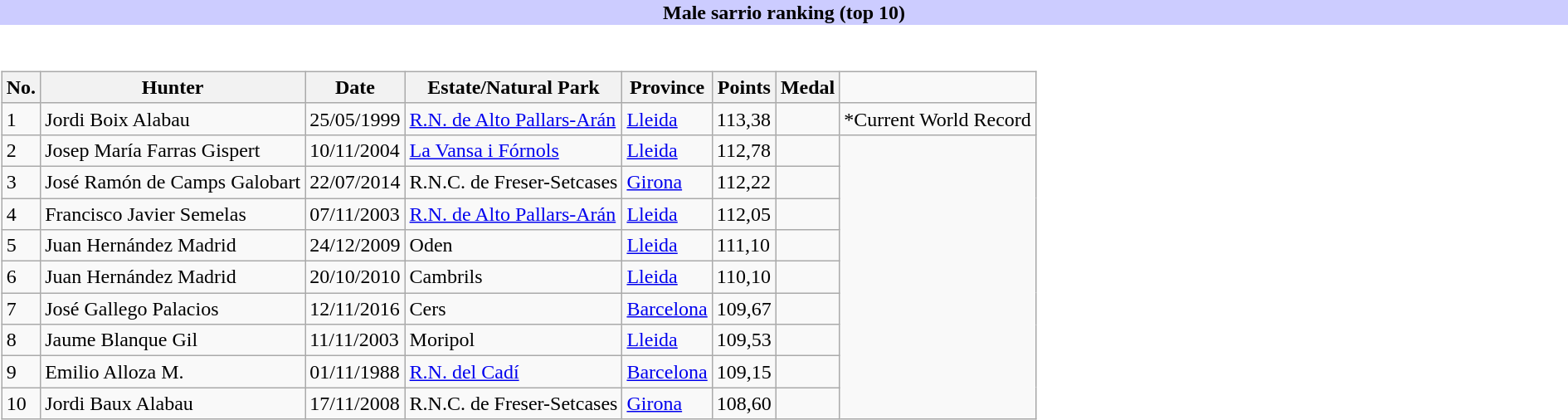<table class="toccolours collapsible collapsed"  style="width: 100%; margin: auto;">
<tr>
<th style="background:#ccf;">Male sarrio ranking (top 10)</th>
</tr>
<tr>
<td><br><table class="wikitable sortable">
<tr>
<th>No.</th>
<th>Hunter</th>
<th>Date</th>
<th>Estate/Natural Park</th>
<th>Province</th>
<th>Points</th>
<th>Medal</th>
</tr>
<tr>
<td>1</td>
<td>Jordi Boix Alabau</td>
<td>25/05/1999</td>
<td><a href='#'>R.N. de Alto Pallars-Arán</a></td>
<td><a href='#'>Lleida</a></td>
<td>113,38</td>
<td></td>
<td>*Current World Record</td>
</tr>
<tr>
<td>2</td>
<td>Josep María Farras Gispert</td>
<td>10/11/2004</td>
<td><a href='#'>La Vansa i Fórnols</a></td>
<td><a href='#'>Lleida</a></td>
<td>112,78</td>
<td></td>
</tr>
<tr>
<td>3</td>
<td>José Ramón de Camps Galobart</td>
<td>22/07/2014</td>
<td>R.N.C. de Freser-Setcases</td>
<td><a href='#'>Girona</a></td>
<td>112,22</td>
<td></td>
</tr>
<tr>
<td>4</td>
<td>Francisco Javier Semelas</td>
<td>07/11/2003</td>
<td><a href='#'>R.N. de Alto Pallars-Arán</a></td>
<td><a href='#'>Lleida</a></td>
<td>112,05</td>
<td></td>
</tr>
<tr>
<td>5</td>
<td>Juan Hernández Madrid</td>
<td>24/12/2009</td>
<td>Oden</td>
<td><a href='#'>Lleida</a></td>
<td>111,10</td>
<td></td>
</tr>
<tr>
<td>6</td>
<td>Juan Hernández Madrid</td>
<td>20/10/2010</td>
<td>Cambrils</td>
<td><a href='#'>Lleida</a></td>
<td>110,10</td>
<td></td>
</tr>
<tr>
<td>7</td>
<td>José Gallego Palacios</td>
<td>12/11/2016</td>
<td>Cers</td>
<td><a href='#'>Barcelona</a></td>
<td>109,67</td>
<td></td>
</tr>
<tr>
<td>8</td>
<td>Jaume Blanque Gil</td>
<td>11/11/2003</td>
<td>Moripol</td>
<td><a href='#'>Lleida</a></td>
<td>109,53</td>
<td></td>
</tr>
<tr>
<td>9</td>
<td>Emilio Alloza M.</td>
<td>01/11/1988</td>
<td><a href='#'>R.N. del Cadí</a></td>
<td><a href='#'>Barcelona</a></td>
<td>109,15</td>
<td></td>
</tr>
<tr>
<td>10</td>
<td>Jordi Baux Alabau</td>
<td>17/11/2008</td>
<td>R.N.C. de Freser-Setcases</td>
<td><a href='#'>Girona</a></td>
<td>108,60</td>
<td></td>
</tr>
</table>
</td>
</tr>
</table>
